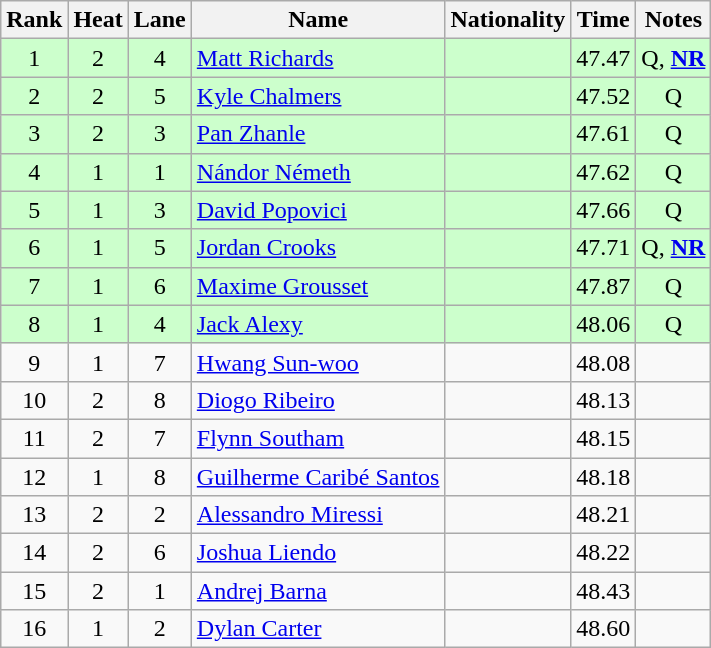<table class="wikitable sortable" style="text-align:center">
<tr>
<th>Rank</th>
<th>Heat</th>
<th>Lane</th>
<th>Name</th>
<th>Nationality</th>
<th>Time</th>
<th>Notes</th>
</tr>
<tr bgcolor=ccffcc>
<td>1</td>
<td>2</td>
<td>4</td>
<td align=left><a href='#'>Matt Richards</a></td>
<td align=left></td>
<td>47.47</td>
<td>Q, <strong><a href='#'>NR</a></strong></td>
</tr>
<tr bgcolor=ccffcc>
<td>2</td>
<td>2</td>
<td>5</td>
<td align=left><a href='#'>Kyle Chalmers</a></td>
<td align=left></td>
<td>47.52</td>
<td>Q</td>
</tr>
<tr bgcolor=ccffcc>
<td>3</td>
<td>2</td>
<td>3</td>
<td align=left><a href='#'>Pan Zhanle</a></td>
<td align=left></td>
<td>47.61</td>
<td>Q</td>
</tr>
<tr bgcolor=ccffcc>
<td>4</td>
<td>1</td>
<td>1</td>
<td align=left><a href='#'>Nándor Németh</a></td>
<td align=left></td>
<td>47.62</td>
<td>Q</td>
</tr>
<tr bgcolor=ccffcc>
<td>5</td>
<td>1</td>
<td>3</td>
<td align=left><a href='#'>David Popovici</a></td>
<td align=left></td>
<td>47.66</td>
<td>Q</td>
</tr>
<tr bgcolor=ccffcc>
<td>6</td>
<td>1</td>
<td>5</td>
<td align=left><a href='#'>Jordan Crooks</a></td>
<td align=left></td>
<td>47.71</td>
<td>Q, <strong><a href='#'>NR</a></strong></td>
</tr>
<tr bgcolor=ccffcc>
<td>7</td>
<td>1</td>
<td>6</td>
<td align=left><a href='#'>Maxime Grousset</a></td>
<td align=left></td>
<td>47.87</td>
<td>Q</td>
</tr>
<tr bgcolor=ccffcc>
<td>8</td>
<td>1</td>
<td>4</td>
<td align=left><a href='#'>Jack Alexy</a></td>
<td align=left></td>
<td>48.06</td>
<td>Q</td>
</tr>
<tr>
<td>9</td>
<td>1</td>
<td>7</td>
<td align=left><a href='#'>Hwang Sun-woo</a></td>
<td align=left></td>
<td>48.08</td>
<td></td>
</tr>
<tr>
<td>10</td>
<td>2</td>
<td>8</td>
<td align=left><a href='#'>Diogo Ribeiro</a></td>
<td align=left></td>
<td>48.13</td>
<td></td>
</tr>
<tr>
<td>11</td>
<td>2</td>
<td>7</td>
<td align=left><a href='#'>Flynn Southam</a></td>
<td align=left></td>
<td>48.15</td>
<td></td>
</tr>
<tr>
<td>12</td>
<td>1</td>
<td>8</td>
<td align=left><a href='#'>Guilherme Caribé Santos</a></td>
<td align=left></td>
<td>48.18</td>
<td></td>
</tr>
<tr>
<td>13</td>
<td>2</td>
<td>2</td>
<td align=left><a href='#'>Alessandro Miressi</a></td>
<td align=left></td>
<td>48.21</td>
<td></td>
</tr>
<tr>
<td>14</td>
<td>2</td>
<td>6</td>
<td align=left><a href='#'>Joshua Liendo</a></td>
<td align=left></td>
<td>48.22</td>
<td></td>
</tr>
<tr>
<td>15</td>
<td>2</td>
<td>1</td>
<td align=left><a href='#'>Andrej Barna</a></td>
<td align=left></td>
<td>48.43</td>
<td></td>
</tr>
<tr>
<td>16</td>
<td>1</td>
<td>2</td>
<td align=left><a href='#'>Dylan Carter</a></td>
<td align=left></td>
<td>48.60</td>
<td></td>
</tr>
</table>
